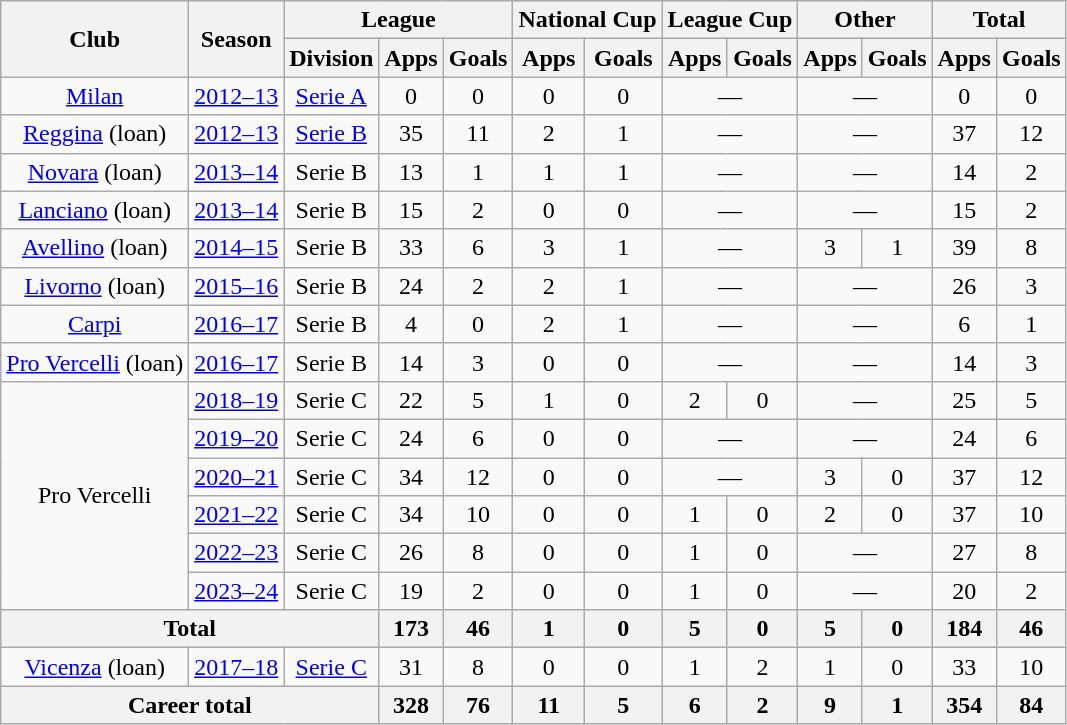<table class="wikitable" style="text-align:center">
<tr>
<th rowspan="2">Club</th>
<th rowspan="2">Season</th>
<th colspan="3">League</th>
<th colspan="2">National Cup</th>
<th colspan="2">League Cup</th>
<th colspan="2">Other</th>
<th colspan="2">Total</th>
</tr>
<tr>
<th>Division</th>
<th>Apps</th>
<th>Goals</th>
<th>Apps</th>
<th>Goals</th>
<th>Apps</th>
<th>Goals</th>
<th>Apps</th>
<th>Goals</th>
<th>Apps</th>
<th>Goals</th>
</tr>
<tr>
<td><a href='#'>Milan</a></td>
<td><a href='#'>2012–13</a></td>
<td><a href='#'>Serie A</a></td>
<td>0</td>
<td>0</td>
<td>0</td>
<td>0</td>
<td colspan="2">—</td>
<td colspan="2">—</td>
<td>0</td>
<td>0</td>
</tr>
<tr>
<td><a href='#'>Reggina</a> (loan)</td>
<td><a href='#'>2012–13</a></td>
<td><a href='#'>Serie B</a></td>
<td>35</td>
<td>11</td>
<td>2</td>
<td>1</td>
<td colspan="2">—</td>
<td colspan="2">—</td>
<td>37</td>
<td>12</td>
</tr>
<tr>
<td><a href='#'>Novara</a> (loan)</td>
<td><a href='#'>2013–14</a></td>
<td>Serie B</td>
<td>13</td>
<td>1</td>
<td>1</td>
<td>1</td>
<td colspan="2">—</td>
<td colspan="2">—</td>
<td>14</td>
<td>2</td>
</tr>
<tr>
<td><a href='#'>Lanciano</a> (loan)</td>
<td><a href='#'>2013–14</a></td>
<td>Serie B</td>
<td>15</td>
<td>2</td>
<td>0</td>
<td>0</td>
<td colspan="2">—</td>
<td colspan="2">—</td>
<td>15</td>
<td>2</td>
</tr>
<tr>
<td><a href='#'>Avellino</a> (loan)</td>
<td><a href='#'>2014–15</a></td>
<td>Serie B</td>
<td>33</td>
<td>6</td>
<td>3</td>
<td>1</td>
<td colspan="2">—</td>
<td>3</td>
<td>1</td>
<td>39</td>
<td>8</td>
</tr>
<tr>
<td><a href='#'>Livorno</a> (loan)</td>
<td><a href='#'>2015–16</a></td>
<td>Serie B</td>
<td>24</td>
<td>2</td>
<td>2</td>
<td>1</td>
<td colspan="2">—</td>
<td colspan="2">—</td>
<td>26</td>
<td>3</td>
</tr>
<tr>
<td><a href='#'>Carpi</a></td>
<td><a href='#'>2016–17</a></td>
<td>Serie B</td>
<td>4</td>
<td>0</td>
<td>2</td>
<td>1</td>
<td colspan="2">—</td>
<td colspan="2">—</td>
<td>6</td>
<td>1</td>
</tr>
<tr>
<td><a href='#'>Pro Vercelli</a> (loan)</td>
<td><a href='#'>2016–17</a></td>
<td>Serie B</td>
<td>14</td>
<td>3</td>
<td>0</td>
<td>0</td>
<td colspan="2">—</td>
<td colspan="2">—</td>
<td>14</td>
<td>3</td>
</tr>
<tr>
<td rowspan="6">Pro Vercelli</td>
<td><a href='#'>2018–19</a></td>
<td>Serie C</td>
<td>22</td>
<td>5</td>
<td>1</td>
<td>0</td>
<td>2</td>
<td>0</td>
<td colspan="2">—</td>
<td>25</td>
<td>5</td>
</tr>
<tr>
<td><a href='#'>2019–20</a></td>
<td>Serie C</td>
<td>24</td>
<td>6</td>
<td>0</td>
<td>0</td>
<td colspan="2">—</td>
<td colspan="2">—</td>
<td>24</td>
<td>6</td>
</tr>
<tr>
<td><a href='#'>2020–21</a></td>
<td>Serie C</td>
<td>34</td>
<td>12</td>
<td>0</td>
<td>0</td>
<td colspan="2">—</td>
<td>3</td>
<td>0</td>
<td>37</td>
<td>12</td>
</tr>
<tr>
<td><a href='#'>2021–22</a></td>
<td>Serie C</td>
<td>34</td>
<td>10</td>
<td>0</td>
<td>0</td>
<td>1</td>
<td>0</td>
<td>2</td>
<td>0</td>
<td>37</td>
<td>10</td>
</tr>
<tr>
<td><a href='#'>2022–23</a></td>
<td>Serie C</td>
<td>26</td>
<td>8</td>
<td>0</td>
<td>0</td>
<td>1</td>
<td>0</td>
<td colspan="2">—</td>
<td>27</td>
<td>8</td>
</tr>
<tr>
<td><a href='#'>2023–24</a></td>
<td>Serie C</td>
<td>19</td>
<td>2</td>
<td>0</td>
<td>0</td>
<td>1</td>
<td>0</td>
<td colspan="2">—</td>
<td>20</td>
<td>2</td>
</tr>
<tr>
<th colspan="3">Total</th>
<th>173</th>
<th>46</th>
<th>1</th>
<th>0</th>
<th>5</th>
<th>0</th>
<th>5</th>
<th>0</th>
<th>184</th>
<th>46</th>
</tr>
<tr>
<td><a href='#'>Vicenza</a> (loan)</td>
<td><a href='#'>2017–18</a></td>
<td><a href='#'>Serie C</a></td>
<td>31</td>
<td>8</td>
<td>0</td>
<td>0</td>
<td>1</td>
<td>2</td>
<td>1</td>
<td>0</td>
<td>33</td>
<td>10</td>
</tr>
<tr>
<th colspan="3">Career total</th>
<th>328</th>
<th>76</th>
<th>11</th>
<th>5</th>
<th>6</th>
<th>2</th>
<th>9</th>
<th>1</th>
<th>354</th>
<th>84</th>
</tr>
</table>
